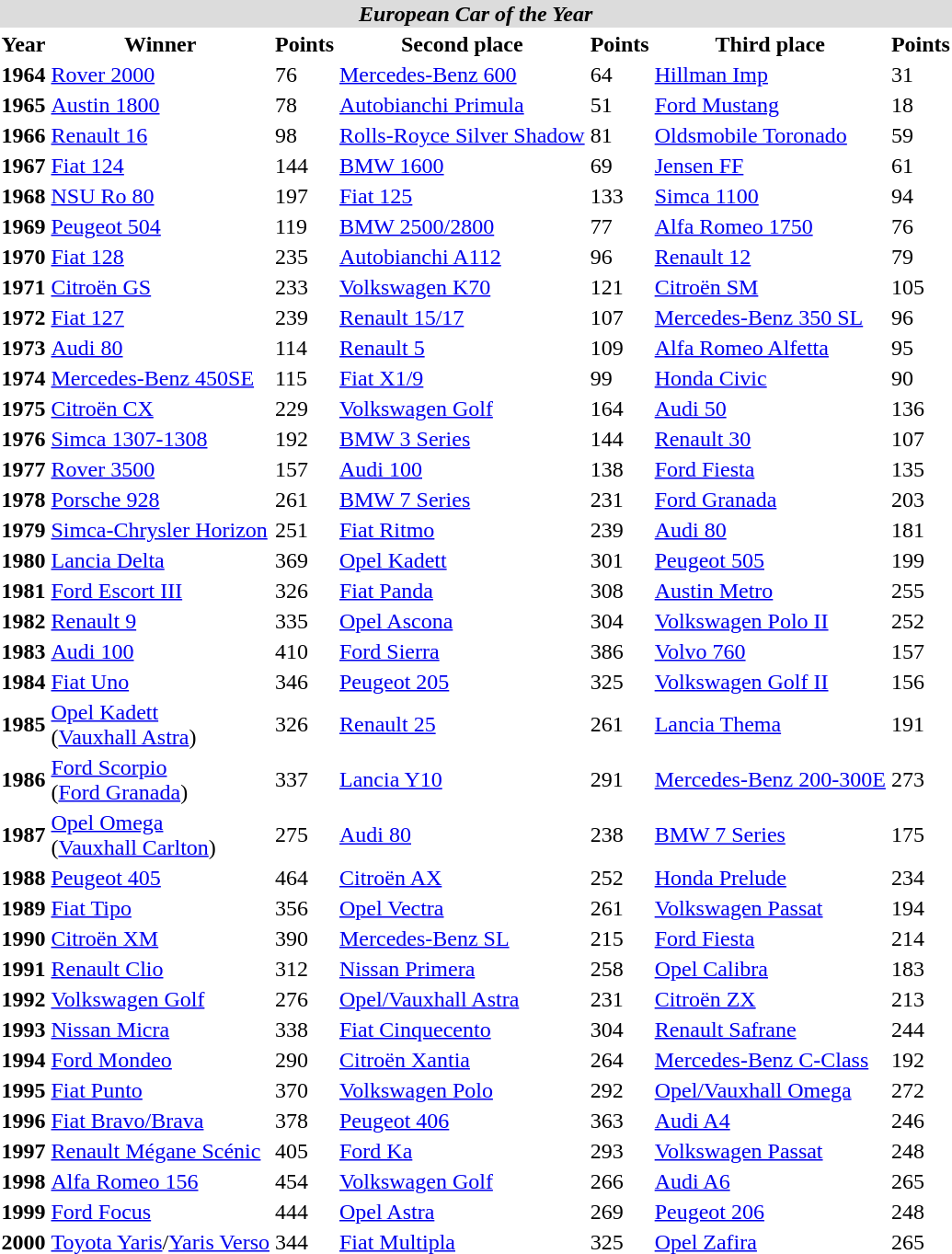<table class="mw-collapsible">
<tr>
<td colspan="7"  style="background:Gainsboro; text-align:center;"><strong><em>European Car of the Year</em></strong></td>
</tr>
<tr>
<th>Year</th>
<th>Winner</th>
<th>Points</th>
<th>Second place</th>
<th>Points</th>
<th>Third place</th>
<th>Points</th>
</tr>
<tr>
<th>1964</th>
<td><a href='#'>Rover 2000</a></td>
<td>76</td>
<td><a href='#'>Mercedes-Benz 600</a></td>
<td>64</td>
<td><a href='#'>Hillman Imp</a></td>
<td>31</td>
</tr>
<tr>
<th>1965</th>
<td><a href='#'>Austin 1800</a></td>
<td>78</td>
<td><a href='#'>Autobianchi Primula</a></td>
<td>51</td>
<td><a href='#'>Ford Mustang</a></td>
<td>18</td>
</tr>
<tr>
<th>1966</th>
<td><a href='#'>Renault 16</a></td>
<td>98</td>
<td><a href='#'>Rolls-Royce Silver Shadow</a></td>
<td>81</td>
<td><a href='#'>Oldsmobile Toronado</a></td>
<td>59</td>
</tr>
<tr>
<th>1967</th>
<td><a href='#'>Fiat 124</a></td>
<td>144</td>
<td><a href='#'>BMW 1600</a></td>
<td>69</td>
<td><a href='#'>Jensen FF</a></td>
<td>61</td>
</tr>
<tr>
<th>1968</th>
<td><a href='#'>NSU Ro 80</a></td>
<td>197</td>
<td><a href='#'>Fiat 125</a></td>
<td>133</td>
<td><a href='#'>Simca 1100</a></td>
<td>94</td>
</tr>
<tr>
<th>1969</th>
<td><a href='#'>Peugeot 504</a></td>
<td>119</td>
<td><a href='#'>BMW 2500/2800</a></td>
<td>77</td>
<td><a href='#'>Alfa Romeo 1750</a></td>
<td>76</td>
</tr>
<tr>
<th>1970</th>
<td><a href='#'>Fiat 128</a></td>
<td>235</td>
<td><a href='#'>Autobianchi A112</a></td>
<td>96</td>
<td><a href='#'>Renault 12</a></td>
<td>79</td>
</tr>
<tr>
<th>1971</th>
<td><a href='#'>Citroën GS</a></td>
<td>233</td>
<td><a href='#'>Volkswagen K70</a></td>
<td>121</td>
<td><a href='#'>Citroën SM</a></td>
<td>105</td>
</tr>
<tr>
<th>1972</th>
<td><a href='#'>Fiat 127</a></td>
<td>239</td>
<td><a href='#'>Renault 15/17</a></td>
<td>107</td>
<td><a href='#'>Mercedes-Benz 350 SL</a></td>
<td>96</td>
</tr>
<tr>
<th>1973</th>
<td><a href='#'>Audi 80</a></td>
<td>114</td>
<td><a href='#'>Renault 5</a></td>
<td>109</td>
<td><a href='#'>Alfa Romeo Alfetta</a></td>
<td>95</td>
</tr>
<tr>
<th>1974</th>
<td><a href='#'>Mercedes-Benz 450SE</a></td>
<td>115</td>
<td><a href='#'>Fiat X1/9</a></td>
<td>99</td>
<td><a href='#'>Honda Civic</a></td>
<td>90</td>
</tr>
<tr>
<th>1975</th>
<td><a href='#'>Citroën CX</a></td>
<td>229</td>
<td><a href='#'>Volkswagen Golf</a></td>
<td>164</td>
<td><a href='#'>Audi 50</a></td>
<td>136</td>
</tr>
<tr>
<th>1976</th>
<td><a href='#'>Simca 1307-1308</a></td>
<td>192</td>
<td><a href='#'>BMW 3 Series</a></td>
<td>144</td>
<td><a href='#'>Renault 30</a></td>
<td>107</td>
</tr>
<tr>
<th>1977</th>
<td><a href='#'>Rover 3500</a></td>
<td>157</td>
<td><a href='#'>Audi 100</a></td>
<td>138</td>
<td><a href='#'>Ford Fiesta</a></td>
<td>135</td>
</tr>
<tr>
<th>1978</th>
<td><a href='#'>Porsche 928</a></td>
<td>261</td>
<td><a href='#'>BMW 7 Series</a></td>
<td>231</td>
<td><a href='#'>Ford Granada</a></td>
<td>203</td>
</tr>
<tr>
<th>1979</th>
<td><a href='#'>Simca-Chrysler Horizon</a></td>
<td>251</td>
<td><a href='#'>Fiat Ritmo</a></td>
<td>239</td>
<td><a href='#'>Audi 80</a></td>
<td>181</td>
</tr>
<tr>
<th>1980</th>
<td><a href='#'>Lancia Delta</a></td>
<td>369</td>
<td><a href='#'>Opel Kadett</a></td>
<td>301</td>
<td><a href='#'>Peugeot 505</a></td>
<td>199</td>
</tr>
<tr>
<th>1981</th>
<td><a href='#'>Ford Escort III</a></td>
<td>326</td>
<td><a href='#'>Fiat Panda</a></td>
<td>308</td>
<td><a href='#'>Austin Metro</a></td>
<td>255</td>
</tr>
<tr>
<th>1982</th>
<td><a href='#'>Renault 9</a></td>
<td>335</td>
<td><a href='#'>Opel Ascona</a></td>
<td>304</td>
<td><a href='#'>Volkswagen Polo II</a></td>
<td>252</td>
</tr>
<tr>
<th>1983</th>
<td><a href='#'>Audi 100</a></td>
<td>410</td>
<td><a href='#'>Ford Sierra</a></td>
<td>386</td>
<td><a href='#'>Volvo 760</a></td>
<td>157</td>
</tr>
<tr>
<th>1984</th>
<td><a href='#'>Fiat Uno</a></td>
<td>346</td>
<td><a href='#'>Peugeot 205</a></td>
<td>325</td>
<td><a href='#'>Volkswagen Golf II</a></td>
<td>156</td>
</tr>
<tr>
<th>1985</th>
<td><a href='#'>Opel Kadett</a><br>(<a href='#'>Vauxhall Astra</a>)</td>
<td>326</td>
<td><a href='#'>Renault 25</a></td>
<td>261</td>
<td><a href='#'>Lancia Thema</a></td>
<td>191</td>
</tr>
<tr>
<th>1986</th>
<td><a href='#'>Ford Scorpio</a><br>(<a href='#'>Ford Granada</a>)</td>
<td>337</td>
<td><a href='#'>Lancia Y10</a></td>
<td>291</td>
<td><a href='#'>Mercedes-Benz 200-300E</a></td>
<td>273</td>
</tr>
<tr>
<th>1987</th>
<td><a href='#'>Opel Omega</a><br>(<a href='#'>Vauxhall Carlton</a>)</td>
<td>275</td>
<td><a href='#'>Audi 80</a></td>
<td>238</td>
<td><a href='#'>BMW 7 Series</a></td>
<td>175</td>
</tr>
<tr>
<th>1988</th>
<td><a href='#'>Peugeot 405</a></td>
<td>464</td>
<td><a href='#'>Citroën AX</a></td>
<td>252</td>
<td><a href='#'>Honda Prelude</a></td>
<td>234</td>
</tr>
<tr>
<th>1989</th>
<td><a href='#'>Fiat Tipo</a></td>
<td>356</td>
<td><a href='#'>Opel Vectra</a></td>
<td>261</td>
<td><a href='#'>Volkswagen Passat</a></td>
<td>194</td>
</tr>
<tr>
<th>1990</th>
<td><a href='#'>Citroën XM</a></td>
<td>390</td>
<td><a href='#'>Mercedes-Benz SL</a></td>
<td>215</td>
<td><a href='#'>Ford Fiesta</a></td>
<td>214</td>
</tr>
<tr>
<th>1991</th>
<td><a href='#'>Renault Clio</a></td>
<td>312</td>
<td><a href='#'>Nissan Primera</a></td>
<td>258</td>
<td><a href='#'>Opel Calibra</a></td>
<td>183</td>
</tr>
<tr>
<th>1992</th>
<td><a href='#'>Volkswagen Golf</a></td>
<td>276</td>
<td><a href='#'>Opel/Vauxhall Astra</a></td>
<td>231</td>
<td><a href='#'>Citroën ZX</a></td>
<td>213</td>
</tr>
<tr>
<th>1993</th>
<td><a href='#'>Nissan Micra</a></td>
<td>338</td>
<td><a href='#'>Fiat Cinquecento</a></td>
<td>304</td>
<td><a href='#'>Renault Safrane</a></td>
<td>244</td>
</tr>
<tr>
<th>1994</th>
<td><a href='#'>Ford Mondeo</a></td>
<td>290</td>
<td><a href='#'>Citroën Xantia</a></td>
<td>264</td>
<td><a href='#'>Mercedes-Benz C-Class</a></td>
<td>192</td>
</tr>
<tr>
<th>1995</th>
<td><a href='#'>Fiat Punto</a></td>
<td>370</td>
<td><a href='#'>Volkswagen Polo</a></td>
<td>292</td>
<td><a href='#'>Opel/Vauxhall Omega</a></td>
<td>272</td>
</tr>
<tr>
<th>1996</th>
<td><a href='#'>Fiat Bravo/Brava</a></td>
<td>378</td>
<td><a href='#'>Peugeot 406</a></td>
<td>363</td>
<td><a href='#'>Audi A4</a></td>
<td>246</td>
</tr>
<tr>
<th>1997</th>
<td><a href='#'>Renault Mégane Scénic</a></td>
<td>405</td>
<td><a href='#'>Ford Ka</a></td>
<td>293</td>
<td><a href='#'>Volkswagen Passat</a></td>
<td>248</td>
</tr>
<tr>
<th>1998</th>
<td><a href='#'>Alfa Romeo 156</a></td>
<td>454</td>
<td><a href='#'>Volkswagen Golf</a></td>
<td>266</td>
<td><a href='#'>Audi A6</a></td>
<td>265</td>
</tr>
<tr>
<th>1999</th>
<td><a href='#'>Ford Focus</a></td>
<td>444</td>
<td><a href='#'>Opel Astra</a></td>
<td>269</td>
<td><a href='#'>Peugeot 206</a></td>
<td>248</td>
</tr>
<tr>
<th>2000</th>
<td><a href='#'>Toyota Yaris</a>/<a href='#'>Yaris Verso</a></td>
<td>344</td>
<td><a href='#'>Fiat Multipla</a></td>
<td>325</td>
<td><a href='#'>Opel Zafira</a></td>
<td>265</td>
</tr>
<tr>
</tr>
</table>
